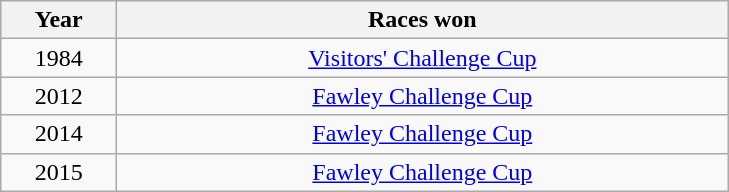<table class="wikitable" style="text-align:center">
<tr>
<th width=70>Year</th>
<th width=400>Races won</th>
</tr>
<tr>
<td>1984</td>
<td><a href='#'>Visitors' Challenge Cup</a></td>
</tr>
<tr>
<td>2012</td>
<td><a href='#'>Fawley Challenge Cup</a></td>
</tr>
<tr>
<td>2014</td>
<td><a href='#'>Fawley Challenge Cup</a></td>
</tr>
<tr>
<td>2015</td>
<td><a href='#'>Fawley Challenge Cup</a></td>
</tr>
</table>
